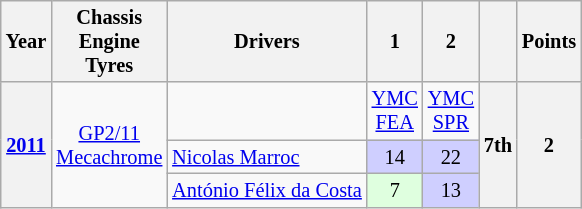<table class="wikitable" style="text-align:center; font-size:85%;">
<tr>
<th>Year</th>
<th>Chassis<br>Engine<br>Tyres</th>
<th>Drivers</th>
<th>1</th>
<th>2</th>
<th></th>
<th>Points</th>
</tr>
<tr>
<th rowspan=3><a href='#'>2011</a></th>
<td rowspan=3><a href='#'>GP2/11</a><br><a href='#'>Mecachrome</a><br></td>
<td></td>
<td><a href='#'>YMC<br>FEA</a></td>
<td><a href='#'>YMC<br>SPR</a></td>
<th rowspan=3>7th</th>
<th rowspan=3>2</th>
</tr>
<tr>
<td align=left> <a href='#'>Nicolas Marroc</a></td>
<td bgcolor="#CFCFFF">14</td>
<td bgcolor="#CFCFFF">22</td>
</tr>
<tr>
<td align=left> <a href='#'>António Félix da Costa</a></td>
<td bgcolor="#DFFFDF">7</td>
<td bgcolor="#CFCFFF">13</td>
</tr>
</table>
